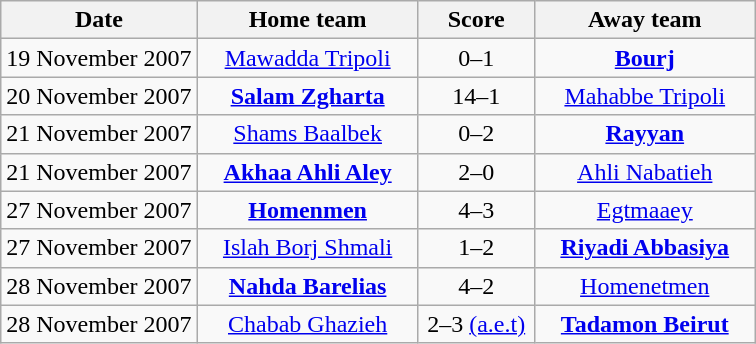<table class="wikitable" border="1" style="text-align: center">
<tr>
<th>Date</th>
<th width=140" align=center>Home team</th>
<th width=70" align=center>Score</th>
<th width=140" align=center>Away team</th>
</tr>
<tr>
<td>19 November 2007</td>
<td><a href='#'>Mawadda Tripoli</a></td>
<td>0–1</td>
<td><a href='#'><strong>Bourj</strong></a></td>
</tr>
<tr>
<td>20 November 2007</td>
<td><a href='#'><strong>Salam Zgharta</strong></a></td>
<td>14–1</td>
<td><a href='#'>Mahabbe Tripoli</a></td>
</tr>
<tr>
<td>21 November 2007</td>
<td><a href='#'>Shams Baalbek</a></td>
<td>0–2</td>
<td><a href='#'><strong>Rayyan</strong></a></td>
</tr>
<tr>
<td>21 November 2007</td>
<td><strong><a href='#'>Akhaa Ahli Aley</a></strong></td>
<td>2–0</td>
<td><a href='#'>Ahli Nabatieh</a></td>
</tr>
<tr>
<td>27 November 2007</td>
<td><strong><a href='#'>Homenmen</a></strong></td>
<td>4–3</td>
<td><a href='#'>Egtmaaey</a></td>
</tr>
<tr>
<td>27 November 2007</td>
<td><a href='#'>Islah Borj Shmali</a></td>
<td>1–2</td>
<td><a href='#'><strong>Riyadi Abbasiya</strong></a></td>
</tr>
<tr>
<td>28 November 2007</td>
<td><a href='#'><strong>Nahda Barelias</strong></a></td>
<td>4–2</td>
<td><a href='#'>Homenetmen</a></td>
</tr>
<tr>
<td>28 November 2007</td>
<td><a href='#'>Chabab Ghazieh</a></td>
<td>2–3 <a href='#'>(a.e.t)</a></td>
<td><a href='#'><strong>Tadamon Beirut</strong></a></td>
</tr>
</table>
